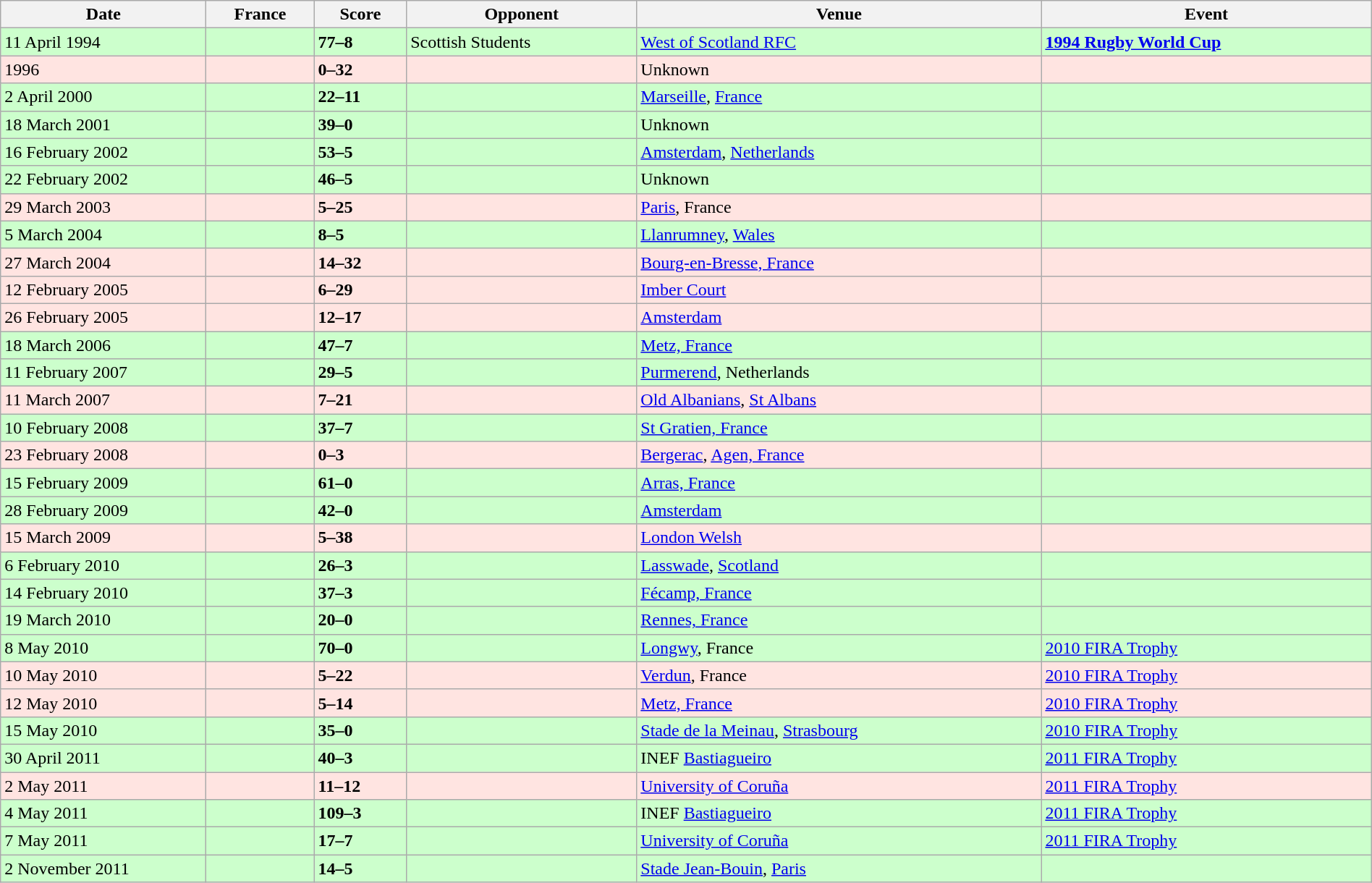<table class="wikitable sortable" style="width:100%">
<tr>
<th style="width:15%">Date</th>
<th>France</th>
<th>Score</th>
<th>Opponent</th>
<th>Venue</th>
<th>Event</th>
</tr>
<tr bgcolor=#ccffcc>
<td>11 April 1994</td>
<td align=right></td>
<td><strong>77–8</strong></td>
<td> Scottish Students</td>
<td><a href='#'>West of Scotland RFC</a></td>
<td><a href='#'><strong>1994 Rugby World Cup</strong></a></td>
</tr>
<tr bgcolor=FFE4E1>
<td>1996</td>
<td align=right></td>
<td><strong>0–32</strong></td>
<td></td>
<td>Unknown</td>
<td></td>
</tr>
<tr bgcolor=#ccffcc>
<td>2 April 2000</td>
<td align=right></td>
<td><strong>22–11</strong></td>
<td></td>
<td><a href='#'>Marseille</a>, <a href='#'>France</a></td>
<td></td>
</tr>
<tr bgcolor=#ccffcc>
<td>18 March 2001</td>
<td align=right></td>
<td><strong>39–0</strong></td>
<td></td>
<td>Unknown</td>
<td></td>
</tr>
<tr bgcolor=#ccffcc>
<td>16 February 2002</td>
<td align=right></td>
<td><strong>53–5</strong></td>
<td></td>
<td><a href='#'>Amsterdam</a>, <a href='#'>Netherlands</a></td>
<td></td>
</tr>
<tr bgcolor=#ccffcc>
<td>22 February 2002</td>
<td align=right></td>
<td><strong>46–5</strong></td>
<td></td>
<td>Unknown</td>
<td></td>
</tr>
<tr bgcolor=FFE4E1>
<td>29 March 2003</td>
<td align=right></td>
<td><strong>5–25</strong></td>
<td></td>
<td><a href='#'>Paris</a>, France</td>
<td></td>
</tr>
<tr bgcolor=#ccffcc>
<td>5 March 2004</td>
<td align=right></td>
<td><strong>8–5</strong></td>
<td></td>
<td><a href='#'>Llanrumney</a>, <a href='#'>Wales</a></td>
<td></td>
</tr>
<tr bgcolor=FFE4E1>
<td>27 March 2004</td>
<td align=right></td>
<td><strong>14–32</strong></td>
<td></td>
<td><a href='#'>Bourg-en-Bresse, France</a></td>
<td></td>
</tr>
<tr bgcolor=FFE4E1>
<td>12 February 2005</td>
<td align=right></td>
<td><strong>6–29</strong></td>
<td></td>
<td><a href='#'>Imber Court</a></td>
<td></td>
</tr>
<tr bgcolor=FFE4E1>
<td>26 February 2005</td>
<td align=right></td>
<td><strong>12–17</strong></td>
<td></td>
<td><a href='#'>Amsterdam</a></td>
<td></td>
</tr>
<tr bgcolor=#ccffcc>
<td>18 March 2006</td>
<td align=right></td>
<td><strong>47–7</strong></td>
<td></td>
<td><a href='#'>Metz, France</a></td>
<td></td>
</tr>
<tr bgcolor=#ccffcc>
<td>11 February 2007</td>
<td align=right></td>
<td><strong>29–5</strong></td>
<td></td>
<td><a href='#'>Purmerend</a>, Netherlands</td>
<td></td>
</tr>
<tr bgcolor=FFE4E1>
<td>11 March 2007</td>
<td align=right></td>
<td><strong>7–21</strong></td>
<td></td>
<td><a href='#'>Old Albanians</a>, <a href='#'>St Albans</a></td>
<td></td>
</tr>
<tr bgcolor=#ccffcc>
<td>10 February 2008</td>
<td align=right></td>
<td><strong>37–7</strong></td>
<td></td>
<td><a href='#'>St Gratien, France</a></td>
<td></td>
</tr>
<tr bgcolor=FFE4E1>
<td>23 February 2008</td>
<td align=right></td>
<td><strong>0–3</strong></td>
<td></td>
<td><a href='#'>Bergerac</a>, <a href='#'>Agen, France</a></td>
<td></td>
</tr>
<tr bgcolor=#ccffcc>
<td>15 February 2009</td>
<td align="right"></td>
<td><strong>61–0</strong></td>
<td></td>
<td><a href='#'>Arras, France</a></td>
<td></td>
</tr>
<tr bgcolor=#ccffcc>
<td>28 February 2009</td>
<td align="right"></td>
<td><strong>42–0</strong></td>
<td></td>
<td><a href='#'>Amsterdam</a></td>
<td></td>
</tr>
<tr bgcolor=FFE4E1>
<td>15 March 2009</td>
<td align="right"></td>
<td><strong>5–38</strong></td>
<td></td>
<td><a href='#'>London Welsh</a></td>
<td></td>
</tr>
<tr bgcolor=#ccffcc>
<td>6 February 2010</td>
<td align="right"></td>
<td><strong>26–3</strong></td>
<td></td>
<td><a href='#'>Lasswade</a>, <a href='#'>Scotland</a></td>
<td></td>
</tr>
<tr bgcolor=#ccffcc>
<td>14 February 2010</td>
<td align="right"></td>
<td><strong>37–3</strong></td>
<td></td>
<td><a href='#'>Fécamp, France</a></td>
<td></td>
</tr>
<tr bgcolor=#ccffcc>
<td>19 March 2010</td>
<td align="right"></td>
<td><strong>20–0</strong></td>
<td></td>
<td><a href='#'>Rennes, France</a></td>
<td></td>
</tr>
<tr bgcolor=#ccffcc>
<td>8 May 2010</td>
<td align="right"></td>
<td><strong>70–0</strong></td>
<td></td>
<td><a href='#'>Longwy</a>, France</td>
<td><a href='#'>2010 FIRA Trophy</a></td>
</tr>
<tr bgcolor=FFE4E1>
<td>10 May 2010</td>
<td align="right"></td>
<td><strong>5–22</strong></td>
<td></td>
<td><a href='#'>Verdun</a>, France</td>
<td><a href='#'>2010 FIRA Trophy</a></td>
</tr>
<tr bgcolor=FFE4E1>
<td>12 May 2010</td>
<td align="right"></td>
<td><strong>5–14</strong></td>
<td></td>
<td><a href='#'>Metz, France</a></td>
<td><a href='#'>2010 FIRA Trophy</a></td>
</tr>
<tr bgcolor=#ccffcc>
<td>15 May 2010</td>
<td align="right"></td>
<td><strong>35–0</strong></td>
<td></td>
<td><a href='#'>Stade de la Meinau</a>, <a href='#'>Strasbourg</a></td>
<td><a href='#'>2010 FIRA Trophy</a></td>
</tr>
<tr bgcolor=#ccffcc>
<td>30 April 2011</td>
<td align="right"></td>
<td><strong>40–3</strong></td>
<td></td>
<td>INEF <a href='#'>Bastiagueiro</a></td>
<td><a href='#'>2011 FIRA Trophy</a></td>
</tr>
<tr bgcolor=FFE4E1>
<td>2 May 2011</td>
<td align="right"></td>
<td><strong>11–12</strong></td>
<td></td>
<td><a href='#'>University of Coruña</a></td>
<td><a href='#'>2011 FIRA Trophy</a></td>
</tr>
<tr bgcolor=#ccffcc>
<td>4 May 2011</td>
<td align="right"></td>
<td><strong>109–3</strong></td>
<td></td>
<td>INEF <a href='#'>Bastiagueiro</a></td>
<td><a href='#'>2011 FIRA Trophy</a></td>
</tr>
<tr bgcolor=#ccffcc>
<td>7 May 2011</td>
<td align="right"></td>
<td><strong>17–7</strong></td>
<td></td>
<td><a href='#'>University of Coruña</a></td>
<td><a href='#'>2011 FIRA Trophy</a></td>
</tr>
<tr bgcolor=#ccffcc>
<td>2 November 2011</td>
<td align="right"></td>
<td><strong>14–5</strong></td>
<td></td>
<td><a href='#'>Stade Jean-Bouin</a>, <a href='#'>Paris</a></td>
<td></td>
</tr>
</table>
